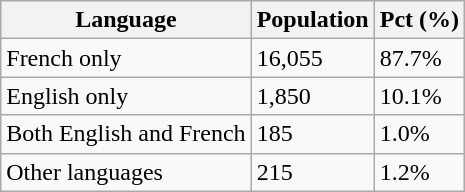<table class="wikitable">
<tr>
<th>Language</th>
<th>Population</th>
<th>Pct (%)</th>
</tr>
<tr>
<td>French only</td>
<td>16,055</td>
<td>87.7%</td>
</tr>
<tr>
<td>English only</td>
<td>1,850</td>
<td>10.1%</td>
</tr>
<tr>
<td>Both English and French</td>
<td>185</td>
<td>1.0%</td>
</tr>
<tr>
<td>Other languages</td>
<td>215</td>
<td>1.2%</td>
</tr>
</table>
